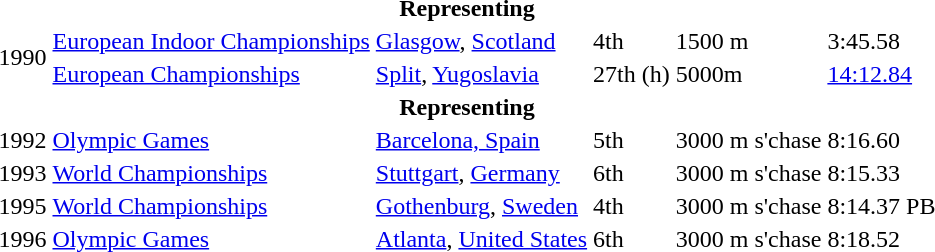<table>
<tr>
<th colspan="6">Representing </th>
</tr>
<tr>
<td rowspan=2>1990</td>
<td><a href='#'>European Indoor Championships</a></td>
<td><a href='#'>Glasgow</a>, <a href='#'>Scotland</a></td>
<td>4th</td>
<td>1500 m</td>
<td>3:45.58</td>
</tr>
<tr>
<td><a href='#'>European Championships</a></td>
<td><a href='#'>Split</a>, <a href='#'>Yugoslavia</a></td>
<td>27th (h)</td>
<td>5000m</td>
<td><a href='#'>14:12.84</a></td>
</tr>
<tr>
<th colspan="6">Representing </th>
</tr>
<tr>
<td>1992</td>
<td><a href='#'>Olympic Games</a></td>
<td><a href='#'>Barcelona, Spain</a></td>
<td>5th</td>
<td>3000 m s'chase</td>
<td>8:16.60</td>
</tr>
<tr>
<td>1993</td>
<td><a href='#'>World Championships</a></td>
<td><a href='#'>Stuttgart</a>, <a href='#'>Germany</a></td>
<td>6th</td>
<td>3000 m s'chase</td>
<td>8:15.33</td>
</tr>
<tr>
<td>1995</td>
<td><a href='#'>World Championships</a></td>
<td><a href='#'>Gothenburg</a>, <a href='#'>Sweden</a></td>
<td>4th</td>
<td>3000 m s'chase</td>
<td>8:14.37 PB</td>
</tr>
<tr>
<td>1996</td>
<td><a href='#'>Olympic Games</a></td>
<td><a href='#'>Atlanta</a>, <a href='#'>United States</a></td>
<td>6th</td>
<td>3000 m s'chase</td>
<td>8:18.52</td>
</tr>
</table>
